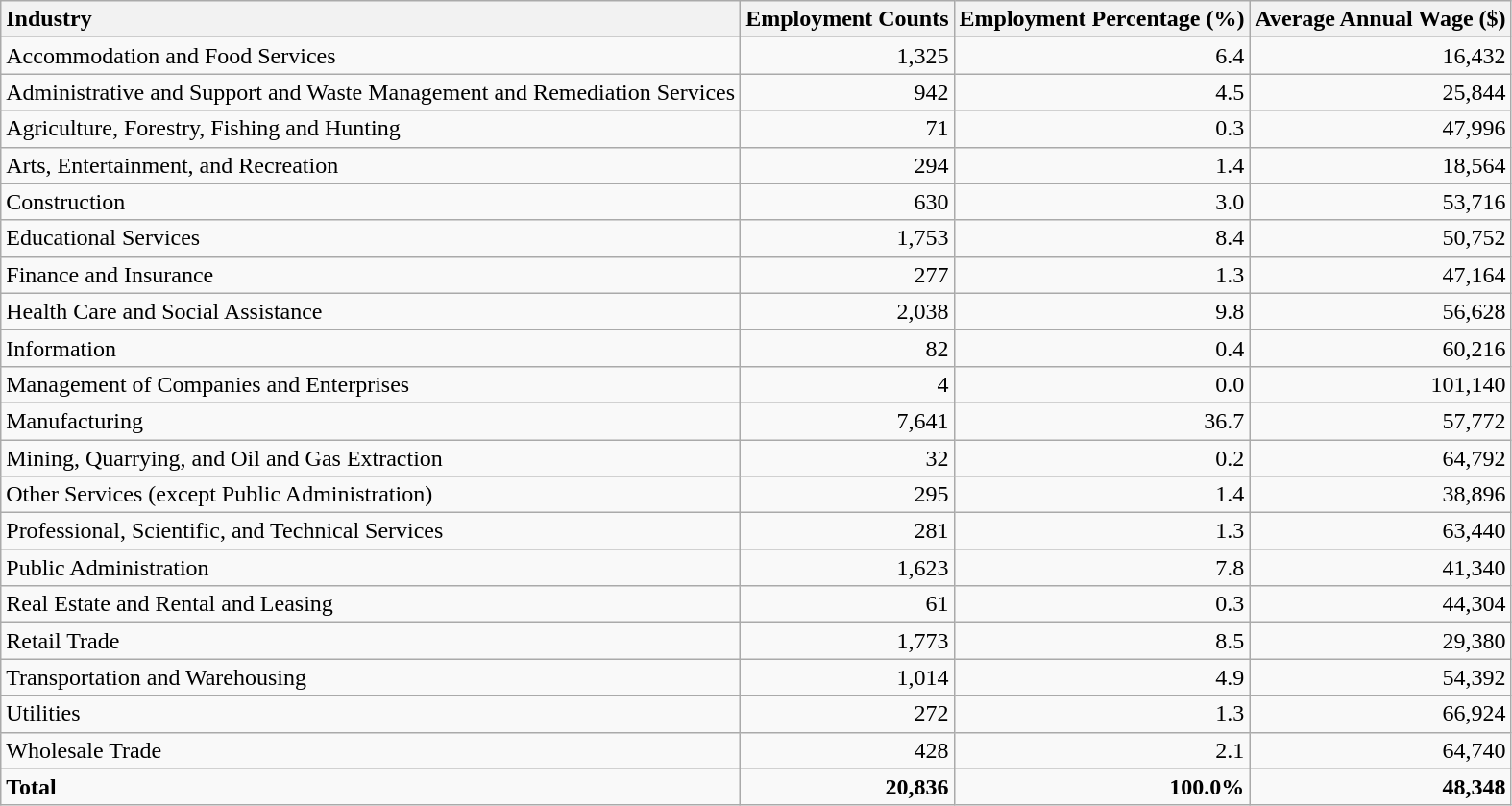<table class="wikitable sortable">
<tr>
<th style="text-align:left;">Industry</th>
<th style="text-align:right;">Employment Counts</th>
<th style="text-align:right;">Employment Percentage (%)</th>
<th style="text-align:right;">Average Annual Wage ($)</th>
</tr>
<tr>
<td style="text-align:left;">Accommodation and Food Services</td>
<td style="text-align:right;">1,325</td>
<td style="text-align:right;">6.4</td>
<td style="text-align:right;">16,432</td>
</tr>
<tr>
<td style="text-align:left;">Administrative and Support and Waste Management and Remediation Services</td>
<td style="text-align:right;">942</td>
<td style="text-align:right;">4.5</td>
<td style="text-align:right;">25,844</td>
</tr>
<tr>
<td style="text-align:left;">Agriculture, Forestry, Fishing and Hunting</td>
<td style="text-align:right;">71</td>
<td style="text-align:right;">0.3</td>
<td style="text-align:right;">47,996</td>
</tr>
<tr>
<td style="text-align:left;">Arts, Entertainment, and Recreation</td>
<td style="text-align:right;">294</td>
<td style="text-align:right;">1.4</td>
<td style="text-align:right;">18,564</td>
</tr>
<tr>
<td style="text-align:left;">Construction</td>
<td style="text-align:right;">630</td>
<td style="text-align:right;">3.0</td>
<td style="text-align:right;">53,716</td>
</tr>
<tr>
<td style="text-align:left;">Educational Services</td>
<td style="text-align:right;">1,753</td>
<td style="text-align:right;">8.4</td>
<td style="text-align:right;">50,752</td>
</tr>
<tr>
<td style="text-align:left;">Finance and Insurance</td>
<td style="text-align:right;">277</td>
<td style="text-align:right;">1.3</td>
<td style="text-align:right;">47,164</td>
</tr>
<tr>
<td style="text-align:left;">Health Care and Social Assistance</td>
<td style="text-align:right;">2,038</td>
<td style="text-align:right;">9.8</td>
<td style="text-align:right;">56,628</td>
</tr>
<tr>
<td style="text-align:left;">Information</td>
<td style="text-align:right;">82</td>
<td style="text-align:right;">0.4</td>
<td style="text-align:right;">60,216</td>
</tr>
<tr>
<td style="text-align:left;">Management of Companies and Enterprises</td>
<td style="text-align:right;">4</td>
<td style="text-align:right;">0.0</td>
<td style="text-align:right;">101,140</td>
</tr>
<tr>
<td style="text-align:left;">Manufacturing</td>
<td style="text-align:right;">7,641</td>
<td style="text-align:right;">36.7</td>
<td style="text-align:right;">57,772</td>
</tr>
<tr>
<td style="text-align:left;">Mining, Quarrying, and Oil and Gas Extraction</td>
<td style="text-align:right;">32</td>
<td style="text-align:right;">0.2</td>
<td style="text-align:right;">64,792</td>
</tr>
<tr>
<td style="text-align:left;">Other Services (except Public Administration)</td>
<td style="text-align:right;">295</td>
<td style="text-align:right;">1.4</td>
<td style="text-align:right;">38,896</td>
</tr>
<tr>
<td style="text-align:left;">Professional, Scientific, and Technical Services</td>
<td style="text-align:right;">281</td>
<td style="text-align:right;">1.3</td>
<td style="text-align:right;">63,440</td>
</tr>
<tr>
<td style="text-align:left;">Public Administration</td>
<td style="text-align:right;">1,623</td>
<td style="text-align:right;">7.8</td>
<td style="text-align:right;">41,340</td>
</tr>
<tr>
<td style="text-align:left;">Real Estate and Rental and Leasing</td>
<td style="text-align:right;">61</td>
<td style="text-align:right;">0.3</td>
<td style="text-align:right;">44,304</td>
</tr>
<tr>
<td style="text-align:left;">Retail Trade</td>
<td style="text-align:right;">1,773</td>
<td style="text-align:right;">8.5</td>
<td style="text-align:right;">29,380</td>
</tr>
<tr>
<td style="text-align:left;">Transportation and Warehousing</td>
<td style="text-align:right;">1,014</td>
<td style="text-align:right;">4.9</td>
<td style="text-align:right;">54,392</td>
</tr>
<tr>
<td style="text-align:left;">Utilities</td>
<td style="text-align:right;">272</td>
<td style="text-align:right;">1.3</td>
<td style="text-align:right;">66,924</td>
</tr>
<tr>
<td style="text-align:left;">Wholesale Trade</td>
<td style="text-align:right;">428</td>
<td style="text-align:right;">2.1</td>
<td style="text-align:right;">64,740</td>
</tr>
<tr>
<td style="text-align:left; font-weight:bold;"><strong>Total</strong></td>
<td style="text-align:right; font-weight:bold;"><strong>20,836</strong></td>
<td style="text-align:right; font-weight:bold;"><strong>100.0%</strong></td>
<td style="text-align:right; font-weight:bold;"><strong>48,348</strong></td>
</tr>
</table>
